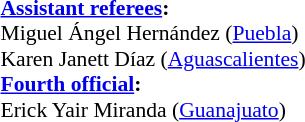<table width=100% style="font-size:90%">
<tr>
<td><br><strong><a href='#'>Assistant referees</a>:</strong>
<br> Miguel Ángel Hernández (<a href='#'>Puebla</a>)
<br>Karen Janett Díaz (<a href='#'>Aguascalientes</a>)
<br><strong><a href='#'>Fourth official</a>:</strong>
<br>Erick Yair Miranda (<a href='#'>Guanajuato</a>)</td>
</tr>
</table>
